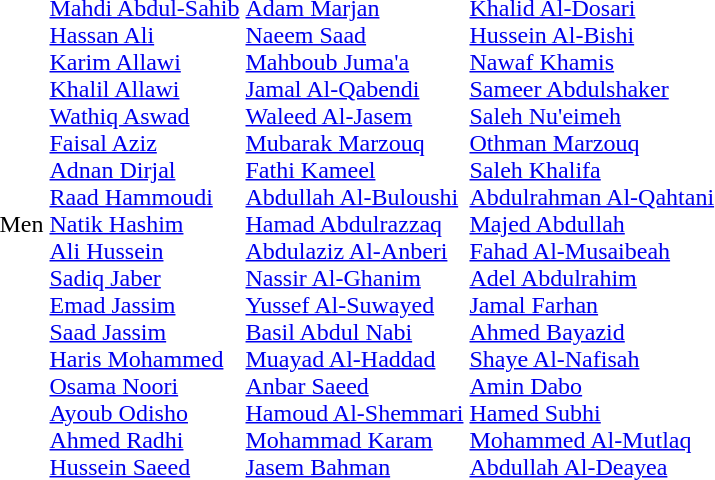<table>
<tr>
<td>Men<br></td>
<td><br><a href='#'>Mahdi Abdul-Sahib</a><br><a href='#'>Hassan Ali</a><br><a href='#'>Karim Allawi</a><br><a href='#'>Khalil Allawi</a><br><a href='#'>Wathiq Aswad</a><br><a href='#'>Faisal Aziz</a><br><a href='#'>Adnan Dirjal</a><br><a href='#'>Raad Hammoudi</a><br><a href='#'>Natik Hashim</a><br><a href='#'>Ali Hussein</a><br><a href='#'>Sadiq Jaber</a><br><a href='#'>Emad Jassim</a><br><a href='#'>Saad Jassim</a><br><a href='#'>Haris Mohammed</a><br><a href='#'>Osama Noori</a><br><a href='#'>Ayoub Odisho</a><br><a href='#'>Ahmed Radhi</a><br><a href='#'>Hussein Saeed</a></td>
<td><br><a href='#'>Adam Marjan</a><br><a href='#'>Naeem Saad</a><br><a href='#'>Mahboub Juma'a</a><br><a href='#'>Jamal Al-Qabendi</a><br><a href='#'>Waleed Al-Jasem</a><br><a href='#'>Mubarak Marzouq</a><br><a href='#'>Fathi Kameel</a><br><a href='#'>Abdullah Al-Buloushi</a><br><a href='#'>Hamad Abdulrazzaq</a><br><a href='#'>Abdulaziz Al-Anberi</a><br><a href='#'>Nassir Al-Ghanim</a><br><a href='#'>Yussef Al-Suwayed</a><br><a href='#'>Basil Abdul Nabi</a><br><a href='#'>Muayad Al-Haddad</a><br><a href='#'>Anbar Saeed</a><br><a href='#'>Hamoud Al-Shemmari</a><br><a href='#'>Mohammad Karam</a><br><a href='#'>Jasem Bahman</a></td>
<td><br><a href='#'>Khalid Al-Dosari</a><br><a href='#'>Hussein Al-Bishi</a><br><a href='#'>Nawaf Khamis</a><br><a href='#'>Sameer Abdulshaker</a><br><a href='#'>Saleh Nu'eimeh</a><br><a href='#'>Othman Marzouq</a><br><a href='#'>Saleh Khalifa</a><br><a href='#'>Abdulrahman Al-Qahtani</a><br><a href='#'>Majed Abdullah</a><br><a href='#'>Fahad Al-Musaibeah</a><br><a href='#'>Adel Abdulrahim</a><br><a href='#'>Jamal Farhan</a><br><a href='#'>Ahmed Bayazid</a><br><a href='#'>Shaye Al-Nafisah</a><br><a href='#'>Amin Dabo</a><br><a href='#'>Hamed Subhi</a><br><a href='#'>Mohammed Al-Mutlaq</a><br><a href='#'>Abdullah Al-Deayea</a></td>
</tr>
</table>
